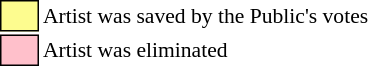<table class="toccolours"style="font-size: 90%; white-space: nowrap;">
<tr>
<td style="background:#fdfc8f; border:1px solid black;">      </td>
<td>Artist was saved by the Public's votes</td>
</tr>
<tr>
<td style="background:pink; border:1px solid black;">      </td>
<td>Artist was eliminated</td>
</tr>
</table>
